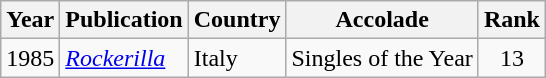<table class="wikitable">
<tr>
<th>Year</th>
<th>Publication</th>
<th>Country</th>
<th>Accolade</th>
<th>Rank</th>
</tr>
<tr>
<td>1985</td>
<td><em><a href='#'>Rockerilla</a></em></td>
<td>Italy</td>
<td>Singles of the Year</td>
<td style="text-align:center;">13</td>
</tr>
</table>
